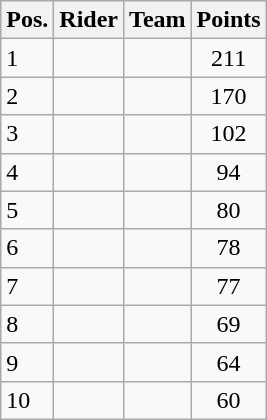<table class="wikitable sortable">
<tr>
<th>Pos.</th>
<th>Rider</th>
<th>Team</th>
<th>Points</th>
</tr>
<tr>
<td>1</td>
<td></td>
<td></td>
<td align=center>211</td>
</tr>
<tr>
<td>2</td>
<td></td>
<td></td>
<td align=center>170</td>
</tr>
<tr>
<td>3</td>
<td></td>
<td></td>
<td align=center>102</td>
</tr>
<tr>
<td>4</td>
<td></td>
<td></td>
<td align=center>94</td>
</tr>
<tr>
<td>5</td>
<td></td>
<td></td>
<td align=center>80</td>
</tr>
<tr>
<td>6</td>
<td></td>
<td></td>
<td align=center>78</td>
</tr>
<tr>
<td>7</td>
<td></td>
<td></td>
<td align=center>77</td>
</tr>
<tr>
<td>8</td>
<td></td>
<td></td>
<td align=center>69</td>
</tr>
<tr>
<td>9</td>
<td></td>
<td></td>
<td align=center>64</td>
</tr>
<tr>
<td>10</td>
<td></td>
<td></td>
<td align=center>60</td>
</tr>
</table>
